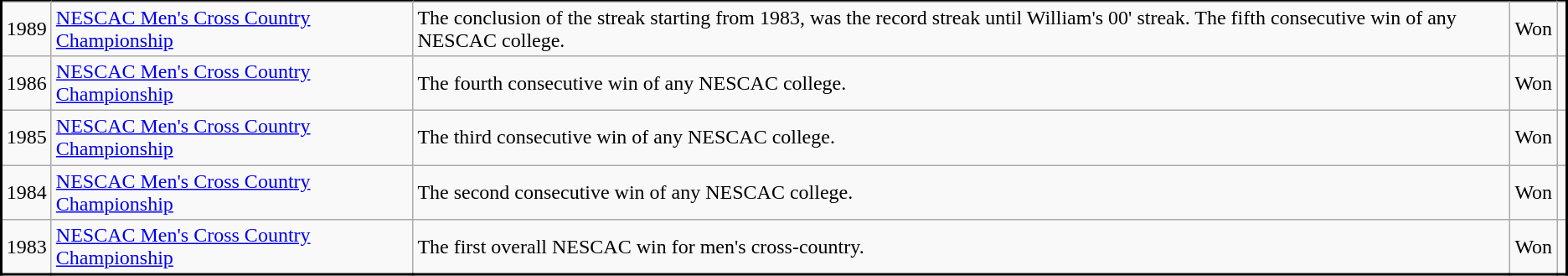<table class="wikitable sortable" style="margin:0.5em 1em 0.5em 0; border:2px #000000 solid; border-collapse:collapse;" style="text-align:center">
<tr>
</tr>
<tr>
<td>1989</td>
<td><a href='#'>NESCAC Men's Cross Country Championship</a></td>
<td>The conclusion of the streak starting from 1983, was the record streak until William's 00' streak. The fifth consecutive win of any NESCAC college.</td>
<td>Won</td>
<td></td>
</tr>
<tr>
<td>1986</td>
<td><a href='#'>NESCAC Men's Cross Country Championship</a></td>
<td>The fourth consecutive win of any NESCAC college.</td>
<td>Won</td>
<td></td>
</tr>
<tr>
<td>1985</td>
<td><a href='#'>NESCAC Men's Cross Country Championship</a></td>
<td>The third consecutive win of any NESCAC college.</td>
<td>Won</td>
<td></td>
</tr>
<tr>
<td>1984</td>
<td><a href='#'>NESCAC Men's Cross Country Championship</a></td>
<td>The second consecutive win of any NESCAC college.</td>
<td>Won</td>
<td></td>
</tr>
<tr>
<td>1983</td>
<td><a href='#'>NESCAC Men's Cross Country Championship</a></td>
<td>The first overall NESCAC win for men's cross-country.</td>
<td>Won</td>
<td></td>
</tr>
</table>
